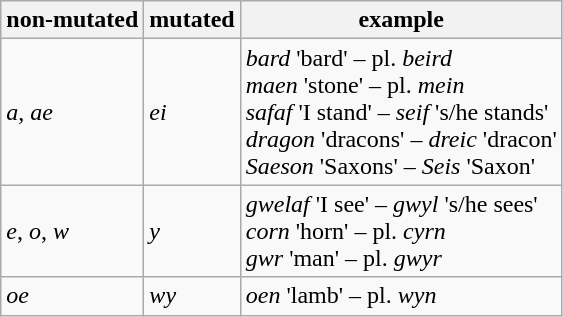<table class="wikitable">
<tr>
<th>non-mutated</th>
<th>mutated</th>
<th>example</th>
</tr>
<tr>
<td><em>a</em>, <em>ae</em></td>
<td><em>ei</em></td>
<td><em>bard</em> 'bard' – pl. <em>beird</em><br><em>maen</em> 'stone' – pl. <em>mein</em><br><em>safaf</em> 'I stand' – <em>seif</em> 's/he stands'<br><em>dragon</em> 'dracons' – <em>dreic</em> 'dracon'<br><em>Saeson</em> 'Saxons' – <em>Seis</em> 'Saxon'</td>
</tr>
<tr>
<td><em>e</em>, <em>o</em>, <em>w</em></td>
<td><em>y</em></td>
<td><em>gwelaf</em> 'I see' – <em>gwyl</em> 's/he sees'<br><em>corn</em> 'horn' – pl. <em>cyrn</em><br><em>gwr</em> 'man' – pl. <em>gwyr</em></td>
</tr>
<tr>
<td><em>oe</em></td>
<td><em>wy</em></td>
<td><em>oen</em> 'lamb' – pl. <em>wyn</em></td>
</tr>
</table>
